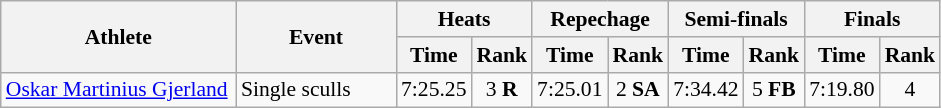<table class="wikitable" style="font-size:90%; text-align:center">
<tr>
<th rowspan="2" width="150">Athlete</th>
<th rowspan="2" width="100">Event</th>
<th colspan="2">Heats</th>
<th colspan="2">Repechage</th>
<th colspan="2">Semi-finals</th>
<th colspan="2">Finals</th>
</tr>
<tr>
<th>Time</th>
<th>Rank</th>
<th>Time</th>
<th>Rank</th>
<th>Time</th>
<th>Rank</th>
<th>Time</th>
<th>Rank</th>
</tr>
<tr>
<td align="left"><a href='#'>Oskar Martinius Gjerland</a></td>
<td align="left">Single sculls</td>
<td>7:25.25</td>
<td>3 <strong>R</strong></td>
<td>7:25.01</td>
<td>2 <strong>SA</strong></td>
<td>7:34.42</td>
<td>5 <strong>FB</strong></td>
<td>7:19.80</td>
<td>4</td>
</tr>
</table>
